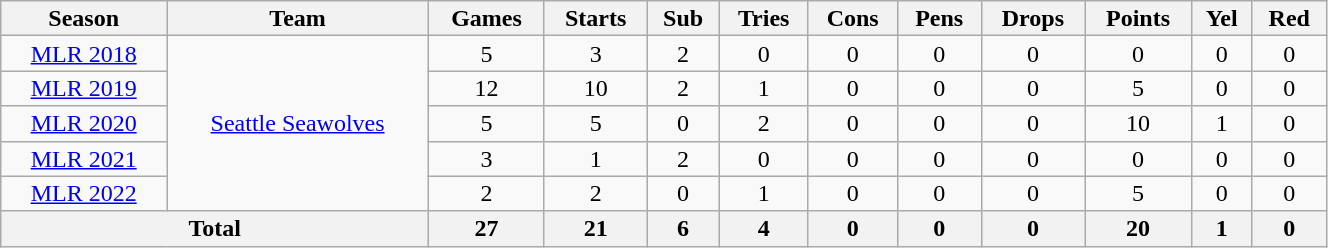<table class="wikitable" style="text-align:center; line-height:100%; font-size:100%; width:70%;">
<tr>
<th>Season</th>
<th>Team</th>
<th>Games</th>
<th>Starts</th>
<th>Sub</th>
<th>Tries</th>
<th>Cons</th>
<th>Pens</th>
<th>Drops</th>
<th>Points</th>
<th>Yel</th>
<th>Red</th>
</tr>
<tr>
<td><a href='#'>MLR 2018</a></td>
<td rowspan="5"><a href='#'>Seattle Seawolves</a></td>
<td>5</td>
<td>3</td>
<td>2</td>
<td>0</td>
<td>0</td>
<td>0</td>
<td>0</td>
<td>0</td>
<td>0</td>
<td>0</td>
</tr>
<tr>
<td><a href='#'>MLR 2019</a></td>
<td>12</td>
<td>10</td>
<td>2</td>
<td>1</td>
<td>0</td>
<td>0</td>
<td>0</td>
<td>5</td>
<td>0</td>
<td>0</td>
</tr>
<tr>
<td><a href='#'>MLR 2020</a></td>
<td>5</td>
<td>5</td>
<td>0</td>
<td>2</td>
<td>0</td>
<td>0</td>
<td>0</td>
<td>10</td>
<td>1</td>
<td>0</td>
</tr>
<tr>
<td><a href='#'>MLR 2021</a></td>
<td>3</td>
<td>1</td>
<td>2</td>
<td>0</td>
<td>0</td>
<td>0</td>
<td>0</td>
<td>0</td>
<td>0</td>
<td>0</td>
</tr>
<tr>
<td><a href='#'>MLR 2022</a></td>
<td>2</td>
<td>2</td>
<td>0</td>
<td>1</td>
<td>0</td>
<td>0</td>
<td>0</td>
<td>5</td>
<td>0</td>
<td>0</td>
</tr>
<tr>
<th colspan="2">Total</th>
<th>27</th>
<th>21</th>
<th>6</th>
<th>4</th>
<th>0</th>
<th>0</th>
<th>0</th>
<th>20</th>
<th>1</th>
<th>0</th>
</tr>
</table>
